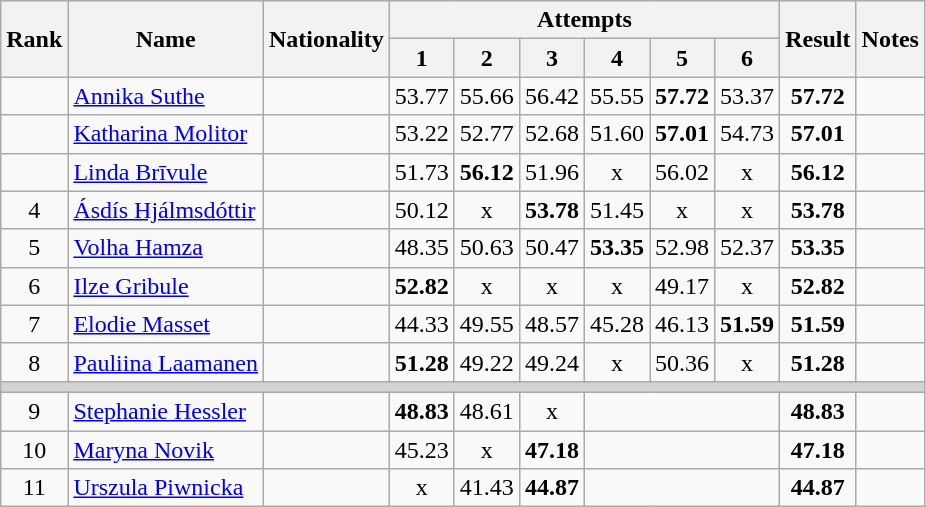<table class="wikitable sortable" style="text-align:center">
<tr>
<th rowspan=2>Rank</th>
<th rowspan=2>Name</th>
<th rowspan=2>Nationality</th>
<th colspan=6>Attempts</th>
<th rowspan=2>Result</th>
<th rowspan=2>Notes</th>
</tr>
<tr>
<th>1</th>
<th>2</th>
<th>3</th>
<th>4</th>
<th>5</th>
<th>6</th>
</tr>
<tr>
<td></td>
<td align=left><a href='#'>Annika Suthe</a></td>
<td align=left></td>
<td>53.77</td>
<td>55.66</td>
<td>56.42</td>
<td>55.55</td>
<td><strong>57.72</strong></td>
<td>53.37</td>
<td><strong>57.72</strong></td>
<td></td>
</tr>
<tr>
<td></td>
<td align=left><a href='#'>Katharina Molitor</a></td>
<td align=left></td>
<td>53.22</td>
<td>52.77</td>
<td>52.68</td>
<td>51.60</td>
<td><strong>57.01</strong></td>
<td>54.73</td>
<td><strong>57.01</strong></td>
<td></td>
</tr>
<tr>
<td></td>
<td align=left><a href='#'>Linda Brīvule</a></td>
<td align=left></td>
<td>51.73</td>
<td><strong>56.12</strong></td>
<td>51.96</td>
<td>x</td>
<td>56.02</td>
<td>x</td>
<td><strong>56.12</strong></td>
<td></td>
</tr>
<tr>
<td>4</td>
<td align=left><a href='#'>Ásdís Hjálmsdóttir</a></td>
<td align=left></td>
<td>50.12</td>
<td>x</td>
<td><strong>53.78</strong></td>
<td>51.45</td>
<td>x</td>
<td>x</td>
<td><strong>53.78</strong></td>
<td></td>
</tr>
<tr>
<td>5</td>
<td align=left><a href='#'>Volha Hamza</a></td>
<td align=left></td>
<td>48.35</td>
<td>50.63</td>
<td>50.47</td>
<td><strong>53.35</strong></td>
<td>52.98</td>
<td>52.37</td>
<td><strong>53.35</strong></td>
<td></td>
</tr>
<tr>
<td>6</td>
<td align=left><a href='#'>Ilze Gribule</a></td>
<td align=left></td>
<td><strong>52.82</strong></td>
<td>x</td>
<td>x</td>
<td>x</td>
<td>49.17</td>
<td>x</td>
<td><strong>52.82</strong></td>
<td></td>
</tr>
<tr>
<td>7</td>
<td align=left><a href='#'>Elodie Masset</a></td>
<td align=left></td>
<td>44.33</td>
<td>49.55</td>
<td>48.57</td>
<td>45.28</td>
<td>46.13</td>
<td><strong>51.59</strong></td>
<td><strong>51.59</strong></td>
<td></td>
</tr>
<tr>
<td>8</td>
<td align=left><a href='#'>Pauliina Laamanen</a></td>
<td align=left></td>
<td><strong>51.28</strong></td>
<td>49.22</td>
<td>49.24</td>
<td>x</td>
<td>50.36</td>
<td>x</td>
<td><strong>51.28</strong></td>
<td></td>
</tr>
<tr>
<td colspan=11 bgcolor=lightgray></td>
</tr>
<tr>
<td>9</td>
<td align=left><a href='#'>Stephanie Hessler</a></td>
<td align=left></td>
<td><strong>48.83</strong></td>
<td>48.61</td>
<td>x</td>
<td colspan=3></td>
<td><strong>48.83</strong></td>
<td></td>
</tr>
<tr>
<td>10</td>
<td align=left><a href='#'>Maryna Novik</a></td>
<td align=left></td>
<td>45.23</td>
<td>x</td>
<td><strong>47.18</strong></td>
<td colspan=3></td>
<td><strong>47.18</strong></td>
<td></td>
</tr>
<tr>
<td>11</td>
<td align=left><a href='#'>Urszula Piwnicka</a></td>
<td align=left></td>
<td>x</td>
<td>41.43</td>
<td><strong>44.87</strong></td>
<td colspan=3></td>
<td><strong>44.87</strong></td>
<td></td>
</tr>
</table>
